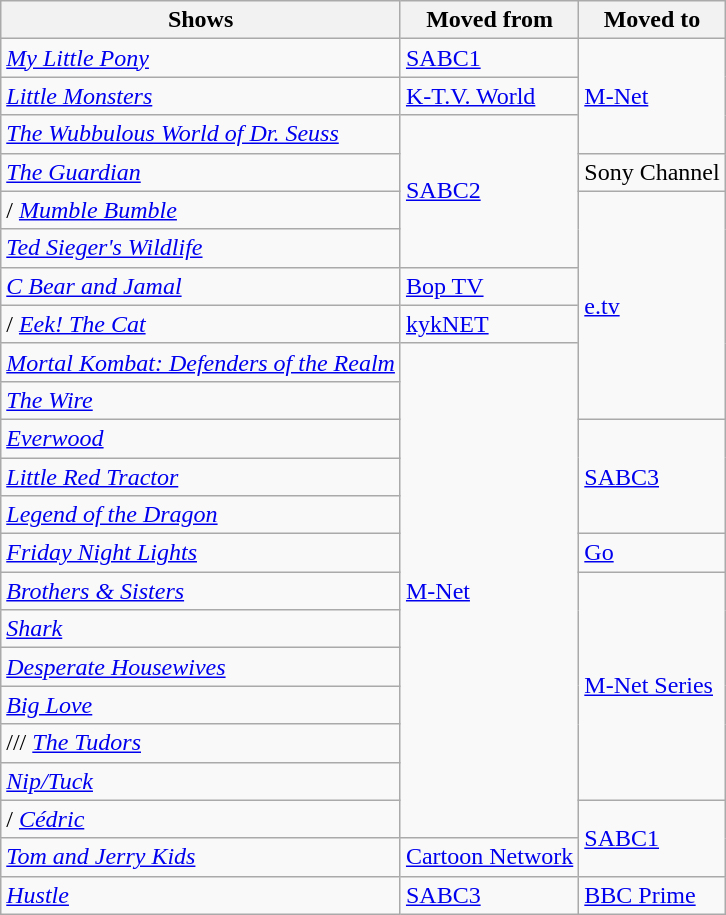<table class="wikitable">
<tr>
<th>Shows</th>
<th>Moved from</th>
<th>Moved to</th>
</tr>
<tr>
<td> <em><a href='#'>My Little Pony</a></em></td>
<td><a href='#'>SABC1</a></td>
<td rowspan=3><a href='#'>M-Net</a></td>
</tr>
<tr>
<td> <em><a href='#'>Little Monsters</a></em></td>
<td><a href='#'>K-T.V. World</a></td>
</tr>
<tr>
<td> <em><a href='#'>The Wubbulous World of Dr. Seuss</a></em></td>
<td rowspan=4><a href='#'>SABC2</a></td>
</tr>
<tr>
<td> <em><a href='#'>The Guardian</a></em></td>
<td>Sony Channel</td>
</tr>
<tr>
<td>/ <em><a href='#'>Mumble Bumble</a></em></td>
<td rowspan=6><a href='#'>e.tv</a></td>
</tr>
<tr>
<td> <em><a href='#'>Ted Sieger's Wildlife</a></em></td>
</tr>
<tr>
<td> <em><a href='#'>C Bear and Jamal</a></em></td>
<td><a href='#'>Bop TV</a></td>
</tr>
<tr>
<td>/ <em><a href='#'>Eek! The Cat</a></em></td>
<td><a href='#'>kykNET</a></td>
</tr>
<tr>
<td> <em><a href='#'>Mortal Kombat: Defenders of the Realm</a></em></td>
<td rowspan=13><a href='#'>M-Net</a></td>
</tr>
<tr>
<td> <em><a href='#'>The Wire</a></em></td>
</tr>
<tr>
<td> <em><a href='#'>Everwood</a></em></td>
<td rowspan=3><a href='#'>SABC3</a></td>
</tr>
<tr>
<td> <em><a href='#'>Little Red Tractor</a></em></td>
</tr>
<tr>
<td> <em><a href='#'>Legend of the Dragon</a></em></td>
</tr>
<tr>
<td> <em><a href='#'>Friday Night Lights</a></em></td>
<td><a href='#'>Go</a></td>
</tr>
<tr>
<td> <em><a href='#'>Brothers & Sisters</a></em></td>
<td rowspan=6><a href='#'>M-Net Series</a></td>
</tr>
<tr>
<td> <em><a href='#'>Shark</a></em></td>
</tr>
<tr>
<td> <em><a href='#'>Desperate Housewives</a></em></td>
</tr>
<tr>
<td> <em><a href='#'>Big Love</a></em></td>
</tr>
<tr>
<td>/// <em><a href='#'>The Tudors</a></em></td>
</tr>
<tr>
<td> <em><a href='#'>Nip/Tuck</a></em></td>
</tr>
<tr>
<td>/ <em><a href='#'>Cédric</a></em></td>
<td rowspan=2><a href='#'>SABC1</a></td>
</tr>
<tr>
<td> <em><a href='#'>Tom and Jerry Kids</a></em></td>
<td><a href='#'>Cartoon Network</a></td>
</tr>
<tr>
<td> <em><a href='#'>Hustle</a></em></td>
<td><a href='#'>SABC3</a></td>
<td><a href='#'>BBC Prime</a></td>
</tr>
</table>
